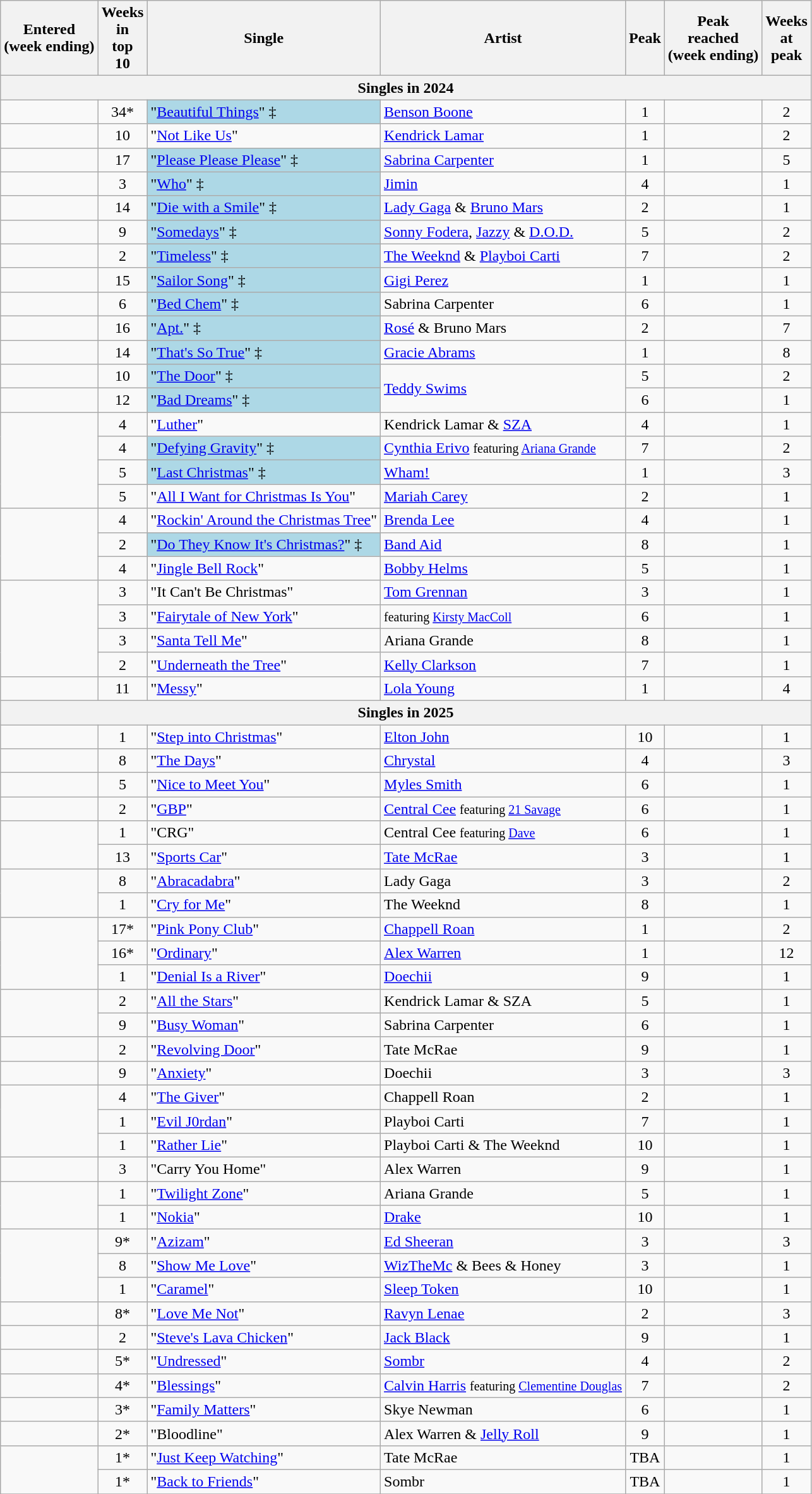<table class="wikitable sortable" style="text-align:center;">
<tr>
<th>Entered <br>(week ending)</th>
<th data-sort-type="number">Weeks<br>in<br>top<br>10</th>
<th>Single</th>
<th>Artist</th>
<th data-sort-type="number">Peak</th>
<th>Peak<br>reached <br>(week ending)</th>
<th data-sort-type="number">Weeks<br>at<br>peak</th>
</tr>
<tr>
<th colspan="9">Singles in 2024</th>
</tr>
<tr>
<td></td>
<td>34*</td>
<td align="left" bgcolor="lightblue">"<a href='#'>Beautiful Things</a>" ‡ </td>
<td align="left"><a href='#'>Benson Boone</a></td>
<td>1</td>
<td></td>
<td>2</td>
</tr>
<tr>
<td></td>
<td>10</td>
<td align="left">"<a href='#'>Not Like Us</a>" </td>
<td align="left"><a href='#'>Kendrick Lamar</a></td>
<td>1</td>
<td></td>
<td>2</td>
</tr>
<tr>
<td></td>
<td>17</td>
<td align="left" bgcolor="lightblue">"<a href='#'>Please Please Please</a>" ‡ </td>
<td align="left"><a href='#'>Sabrina Carpenter</a></td>
<td>1</td>
<td></td>
<td>5</td>
</tr>
<tr>
<td></td>
<td>3</td>
<td align="left" bgcolor="lightblue">"<a href='#'>Who</a>" ‡ </td>
<td align="left"><a href='#'>Jimin</a></td>
<td>4</td>
<td></td>
<td>1</td>
</tr>
<tr>
<td></td>
<td>14</td>
<td align="left" bgcolor="lightblue">"<a href='#'>Die with a Smile</a>" ‡ </td>
<td align="left"><a href='#'>Lady Gaga</a> & <a href='#'>Bruno Mars</a></td>
<td>2</td>
<td></td>
<td>1</td>
</tr>
<tr>
<td></td>
<td>9</td>
<td align="left" bgcolor="lightblue">"<a href='#'>Somedays</a>" ‡ </td>
<td align="left"><a href='#'>Sonny Fodera</a>, <a href='#'>Jazzy</a> & <a href='#'>D.O.D.</a></td>
<td>5</td>
<td></td>
<td>2</td>
</tr>
<tr>
<td></td>
<td>2</td>
<td align="left" bgcolor="lightblue">"<a href='#'>Timeless</a>" ‡ </td>
<td align="left"><a href='#'>The Weeknd</a> & <a href='#'>Playboi Carti</a></td>
<td>7</td>
<td></td>
<td>2</td>
</tr>
<tr>
<td></td>
<td>15</td>
<td align="left" bgcolor="lightblue">"<a href='#'>Sailor Song</a>" ‡ </td>
<td align="left"><a href='#'>Gigi Perez</a></td>
<td>1</td>
<td></td>
<td>1</td>
</tr>
<tr>
<td></td>
<td>6</td>
<td align="left" bgcolor="lightblue">"<a href='#'>Bed Chem</a>" ‡ </td>
<td align="left">Sabrina Carpenter</td>
<td>6</td>
<td></td>
<td>1</td>
</tr>
<tr>
<td></td>
<td>16</td>
<td align="left" bgcolor="lightblue">"<a href='#'>Apt.</a>" ‡ </td>
<td align="left"><a href='#'>Rosé</a> & Bruno Mars</td>
<td>2</td>
<td></td>
<td>7</td>
</tr>
<tr>
<td></td>
<td>14</td>
<td align="left" bgcolor="lightblue">"<a href='#'>That's So True</a>" ‡ </td>
<td align="left"><a href='#'>Gracie Abrams</a></td>
<td>1</td>
<td></td>
<td>8</td>
</tr>
<tr>
<td></td>
<td>10</td>
<td align="left" bgcolor="lightblue">"<a href='#'>The Door</a>" ‡ </td>
<td align="left" rowspan="2"><a href='#'>Teddy Swims</a></td>
<td>5</td>
<td></td>
<td>2</td>
</tr>
<tr>
<td></td>
<td>12</td>
<td align="left" bgcolor="lightblue">"<a href='#'>Bad Dreams</a>" ‡ </td>
<td>6</td>
<td></td>
<td>1</td>
</tr>
<tr>
<td rowspan="4"></td>
<td>4</td>
<td align="left">"<a href='#'>Luther</a>" </td>
<td align="left">Kendrick Lamar & <a href='#'>SZA</a></td>
<td>4</td>
<td></td>
<td>1</td>
</tr>
<tr>
<td>4</td>
<td align="left" bgcolor="lightblue">"<a href='#'>Defying Gravity</a>" ‡ </td>
<td align="left"><a href='#'>Cynthia Erivo</a> <small> featuring <a href='#'>Ariana Grande</a> </small></td>
<td>7</td>
<td></td>
<td>2</td>
</tr>
<tr>
<td>5</td>
<td align="left" bgcolor="lightblue">"<a href='#'>Last Christmas</a>" ‡ </td>
<td align="left"><a href='#'>Wham!</a></td>
<td>1</td>
<td></td>
<td>3</td>
</tr>
<tr>
<td>5</td>
<td align="left">"<a href='#'>All I Want for Christmas Is You</a>" </td>
<td align="left"><a href='#'>Mariah Carey</a></td>
<td>2</td>
<td></td>
<td>1</td>
</tr>
<tr>
<td rowspan="3"></td>
<td>4</td>
<td align="left">"<a href='#'>Rockin' Around the Christmas Tree</a>" </td>
<td align="left"><a href='#'>Brenda Lee</a></td>
<td>4</td>
<td></td>
<td>1</td>
</tr>
<tr>
<td>2</td>
<td align="left" bgcolor="lightblue">"<a href='#'>Do They Know It's Christmas?</a>" ‡ </td>
<td align="left"><a href='#'>Band Aid</a></td>
<td>8</td>
<td></td>
<td>1</td>
</tr>
<tr>
<td>4</td>
<td align="left">"<a href='#'>Jingle Bell Rock</a>" </td>
<td align="left"><a href='#'>Bobby Helms</a></td>
<td>5</td>
<td></td>
<td>1</td>
</tr>
<tr>
<td rowspan="4"></td>
<td>3</td>
<td align="left">"It Can't Be Christmas"</td>
<td align="left"><a href='#'>Tom Grennan</a></td>
<td>3</td>
<td></td>
<td>1</td>
</tr>
<tr>
<td>3</td>
<td align="left">"<a href='#'>Fairytale of New York</a>" </td>
<td align="left"> <small> featuring <a href='#'>Kirsty MacColl</a> </small></td>
<td>6</td>
<td></td>
<td>1</td>
</tr>
<tr>
<td>3</td>
<td align="left">"<a href='#'>Santa Tell Me</a>" </td>
<td align="left">Ariana Grande</td>
<td>8</td>
<td></td>
<td>1</td>
</tr>
<tr>
<td>2</td>
<td align="left">"<a href='#'>Underneath the Tree</a>" </td>
<td align="left"><a href='#'>Kelly Clarkson</a></td>
<td>7</td>
<td></td>
<td>1</td>
</tr>
<tr>
<td></td>
<td>11</td>
<td align="left">"<a href='#'>Messy</a>" </td>
<td align="left"><a href='#'>Lola Young</a></td>
<td>1</td>
<td></td>
<td>4</td>
</tr>
<tr>
<th colspan="7">Singles in 2025</th>
</tr>
<tr>
<td></td>
<td>1</td>
<td align="left">"<a href='#'>Step into Christmas</a>" </td>
<td align="left"><a href='#'>Elton John</a></td>
<td>10</td>
<td></td>
<td>1</td>
</tr>
<tr>
<td></td>
<td>8</td>
<td align="left">"<a href='#'>The Days</a>"</td>
<td align="left"><a href='#'>Chrystal</a></td>
<td>4</td>
<td></td>
<td>3</td>
</tr>
<tr>
<td></td>
<td>5</td>
<td align="left">"<a href='#'>Nice to Meet You</a>" </td>
<td align="left"><a href='#'>Myles Smith</a></td>
<td>6</td>
<td></td>
<td>1</td>
</tr>
<tr>
<td></td>
<td>2</td>
<td align="left">"<a href='#'>GBP</a>"</td>
<td align="left"><a href='#'>Central Cee</a> <small> featuring <a href='#'>21 Savage</a> </small></td>
<td>6</td>
<td></td>
<td>1</td>
</tr>
<tr>
<td rowspan="2"></td>
<td>1</td>
<td align="left">"CRG"</td>
<td align="left">Central Cee <small> featuring <a href='#'>Dave</a> </small></td>
<td>6</td>
<td></td>
<td>1</td>
</tr>
<tr>
<td>13</td>
<td align="left">"<a href='#'>Sports Car</a>" </td>
<td align="left"><a href='#'>Tate McRae</a></td>
<td>3</td>
<td></td>
<td>1</td>
</tr>
<tr>
<td rowspan="2"></td>
<td>8</td>
<td align="left">"<a href='#'>Abracadabra</a>"</td>
<td align="left">Lady Gaga</td>
<td>3</td>
<td></td>
<td>2</td>
</tr>
<tr>
<td>1</td>
<td align="left">"<a href='#'>Cry for Me</a>"</td>
<td align="left">The Weeknd</td>
<td>8</td>
<td></td>
<td>1</td>
</tr>
<tr>
<td rowspan="3"></td>
<td>17*</td>
<td align="left">"<a href='#'>Pink Pony Club</a>"</td>
<td align="left"><a href='#'>Chappell Roan</a></td>
<td>1</td>
<td></td>
<td>2</td>
</tr>
<tr>
<td>16*</td>
<td align="left">"<a href='#'>Ordinary</a>" </td>
<td align="left"><a href='#'>Alex Warren</a></td>
<td>1</td>
<td></td>
<td>12</td>
</tr>
<tr>
<td>1</td>
<td align="left">"<a href='#'>Denial Is a River</a>"</td>
<td align="left"><a href='#'>Doechii</a></td>
<td>9</td>
<td></td>
<td>1</td>
</tr>
<tr>
<td rowspan="2"></td>
<td>2</td>
<td align="left">"<a href='#'>All the Stars</a>" </td>
<td align="left">Kendrick Lamar & SZA</td>
<td>5</td>
<td></td>
<td>1</td>
</tr>
<tr>
<td>9</td>
<td align="left">"<a href='#'>Busy Woman</a>" </td>
<td align="left">Sabrina Carpenter</td>
<td>6</td>
<td></td>
<td>1</td>
</tr>
<tr>
<td></td>
<td>2</td>
<td align="left">"<a href='#'>Revolving Door</a>"</td>
<td align="left">Tate McRae</td>
<td>9</td>
<td></td>
<td>1</td>
</tr>
<tr>
<td></td>
<td>9</td>
<td align="left">"<a href='#'>Anxiety</a>"</td>
<td align="left">Doechii</td>
<td>3</td>
<td></td>
<td>3</td>
</tr>
<tr>
<td rowspan="3"></td>
<td>4</td>
<td align="left">"<a href='#'>The Giver</a>"</td>
<td align="left">Chappell Roan</td>
<td>2</td>
<td></td>
<td>1</td>
</tr>
<tr>
<td>1</td>
<td align="left">"<a href='#'>Evil J0rdan</a>"</td>
<td align="left">Playboi Carti</td>
<td>7</td>
<td></td>
<td>1</td>
</tr>
<tr>
<td>1</td>
<td align="left">"<a href='#'>Rather Lie</a>"</td>
<td align="left">Playboi Carti & The Weeknd</td>
<td>10</td>
<td></td>
<td>1</td>
</tr>
<tr>
<td></td>
<td>3</td>
<td align="left">"Carry You Home"</td>
<td align="left">Alex Warren</td>
<td>9</td>
<td></td>
<td>1</td>
</tr>
<tr>
<td rowspan="2"></td>
<td>1</td>
<td align="left">"<a href='#'>Twilight Zone</a>"</td>
<td align="left">Ariana Grande</td>
<td>5</td>
<td></td>
<td>1</td>
</tr>
<tr>
<td>1</td>
<td align="left">"<a href='#'>Nokia</a>"</td>
<td align="left"><a href='#'>Drake</a></td>
<td>10</td>
<td></td>
<td>1</td>
</tr>
<tr>
<td rowspan="3"></td>
<td>9*</td>
<td align="left">"<a href='#'>Azizam</a>"</td>
<td align="left"><a href='#'>Ed Sheeran</a></td>
<td>3</td>
<td></td>
<td>3</td>
</tr>
<tr>
<td>8</td>
<td align="left">"<a href='#'>Show Me Love</a>"</td>
<td align="left"><a href='#'>WizTheMc</a> & Bees & Honey</td>
<td>3</td>
<td></td>
<td>1</td>
</tr>
<tr>
<td>1</td>
<td align="left">"<a href='#'>Caramel</a>"</td>
<td align="left"><a href='#'>Sleep Token</a></td>
<td>10</td>
<td></td>
<td>1</td>
</tr>
<tr>
<td></td>
<td>8*</td>
<td align="left">"<a href='#'>Love Me Not</a>"</td>
<td align="left"><a href='#'>Ravyn Lenae</a></td>
<td>2</td>
<td></td>
<td>3</td>
</tr>
<tr>
<td></td>
<td>2</td>
<td align="left">"<a href='#'>Steve's Lava Chicken</a>" </td>
<td align="left"><a href='#'>Jack Black</a></td>
<td>9</td>
<td></td>
<td>1</td>
</tr>
<tr>
<td></td>
<td>5*</td>
<td align="left">"<a href='#'>Undressed</a>"</td>
<td align="left"><a href='#'>Sombr</a></td>
<td>4</td>
<td></td>
<td>2</td>
</tr>
<tr>
<td></td>
<td>4*</td>
<td align="left">"<a href='#'>Blessings</a>"</td>
<td align="left"><a href='#'>Calvin Harris</a> <small> featuring <a href='#'>Clementine Douglas</a> </small></td>
<td>7</td>
<td></td>
<td>2</td>
</tr>
<tr>
<td></td>
<td>3*</td>
<td align="left">"<a href='#'>Family Matters</a>"</td>
<td align="left">Skye Newman</td>
<td>6</td>
<td></td>
<td>1</td>
</tr>
<tr>
<td></td>
<td>2*</td>
<td align="left">"Bloodline"</td>
<td align="left">Alex Warren & <a href='#'>Jelly Roll</a></td>
<td>9</td>
<td></td>
<td>1</td>
</tr>
<tr>
<td rowspan="2"></td>
<td>1*</td>
<td align="left">"<a href='#'>Just Keep Watching</a>"</td>
<td align="left">Tate McRae</td>
<td>TBA</td>
<td></td>
<td>1</td>
</tr>
<tr>
<td>1*</td>
<td align="left">"<a href='#'>Back to Friends</a>"</td>
<td align="left">Sombr</td>
<td>TBA</td>
<td></td>
<td>1</td>
</tr>
<tr>
</tr>
</table>
